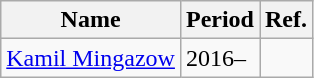<table class="wikitable" style="text-align: right;">
<tr>
<th>Name</th>
<th>Period</th>
<th>Ref.</th>
</tr>
<tr>
<td style="text-align: left;"> <a href='#'>Kamil Mingazow</a></td>
<td style="text-align: left;">2016–</td>
<td></td>
</tr>
</table>
